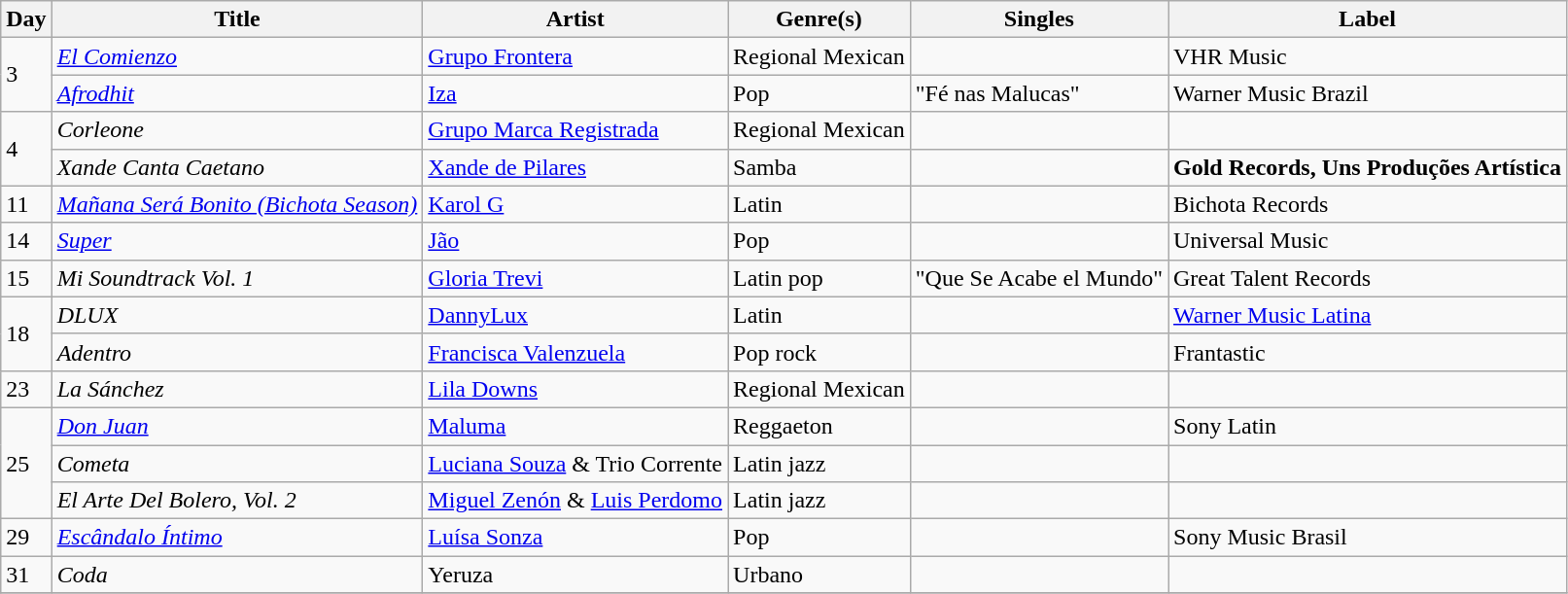<table class="wikitable sortable" style="text-align: left;">
<tr>
<th>Day</th>
<th>Title</th>
<th>Artist</th>
<th>Genre(s)</th>
<th>Singles</th>
<th>Label</th>
</tr>
<tr>
<td rowspan="2">3</td>
<td><em><a href='#'>El Comienzo</a></em></td>
<td><a href='#'>Grupo Frontera</a></td>
<td>Regional Mexican</td>
<td></td>
<td>VHR Music</td>
</tr>
<tr>
<td><em><a href='#'>Afrodhit</a></em></td>
<td><a href='#'>Iza</a></td>
<td>Pop</td>
<td>"Fé nas Malucas"</td>
<td>Warner Music Brazil</td>
</tr>
<tr>
<td rowspan="2">4</td>
<td><em>Corleone</em></td>
<td><a href='#'>Grupo Marca Registrada</a></td>
<td>Regional Mexican</td>
<td></td>
<td></td>
</tr>
<tr>
<td><em>Xande Canta Caetano</em></td>
<td><a href='#'>Xande de Pilares</a></td>
<td>Samba</td>
<td></td>
<td><strong>Gold Records, Uns Produções Artística</strong></td>
</tr>
<tr>
<td>11</td>
<td><em><a href='#'>Mañana Será Bonito (Bichota Season)</a></em></td>
<td><a href='#'>Karol G</a></td>
<td>Latin</td>
<td></td>
<td>Bichota Records</td>
</tr>
<tr>
<td>14</td>
<td><em><a href='#'>Super</a></em></td>
<td><a href='#'>Jão</a></td>
<td>Pop</td>
<td></td>
<td>Universal Music</td>
</tr>
<tr>
<td>15</td>
<td><em>Mi Soundtrack Vol. 1</em></td>
<td><a href='#'>Gloria Trevi</a></td>
<td>Latin pop</td>
<td>"Que Se Acabe el Mundo"</td>
<td>Great Talent Records</td>
</tr>
<tr>
<td rowspan="2">18</td>
<td><em>DLUX</em></td>
<td><a href='#'>DannyLux</a></td>
<td>Latin</td>
<td></td>
<td><a href='#'>Warner Music Latina</a></td>
</tr>
<tr>
<td><em>Adentro</em></td>
<td><a href='#'>Francisca Valenzuela</a></td>
<td>Pop rock</td>
<td></td>
<td>Frantastic</td>
</tr>
<tr>
<td>23</td>
<td><em>La Sánchez</em></td>
<td><a href='#'>Lila Downs</a></td>
<td>Regional Mexican</td>
<td></td>
<td></td>
</tr>
<tr>
<td rowspan="3">25</td>
<td><em><a href='#'>Don Juan</a></em></td>
<td><a href='#'>Maluma</a></td>
<td>Reggaeton</td>
<td></td>
<td>Sony Latin</td>
</tr>
<tr>
<td><em>Cometa </em></td>
<td><a href='#'>Luciana Souza</a> & Trio Corrente</td>
<td>Latin jazz</td>
<td></td>
<td></td>
</tr>
<tr>
<td><em>El Arte Del Bolero, Vol. 2</em></td>
<td><a href='#'>Miguel Zenón</a> & <a href='#'>Luis Perdomo</a></td>
<td>Latin jazz</td>
<td></td>
<td></td>
</tr>
<tr>
<td>29</td>
<td><em><a href='#'>Escândalo Íntimo</a></em></td>
<td><a href='#'>Luísa Sonza</a></td>
<td>Pop</td>
<td></td>
<td>Sony Music Brasil</td>
</tr>
<tr>
<td>31</td>
<td><em>Coda</em></td>
<td>Yeruza</td>
<td>Urbano</td>
<td></td>
<td></td>
</tr>
<tr>
</tr>
</table>
